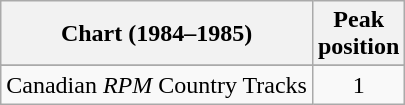<table class="wikitable sortable">
<tr>
<th align="left">Chart (1984–1985)</th>
<th align="center">Peak<br>position</th>
</tr>
<tr>
</tr>
<tr>
<td align="left">Canadian <em>RPM</em> Country Tracks</td>
<td align="center">1</td>
</tr>
</table>
